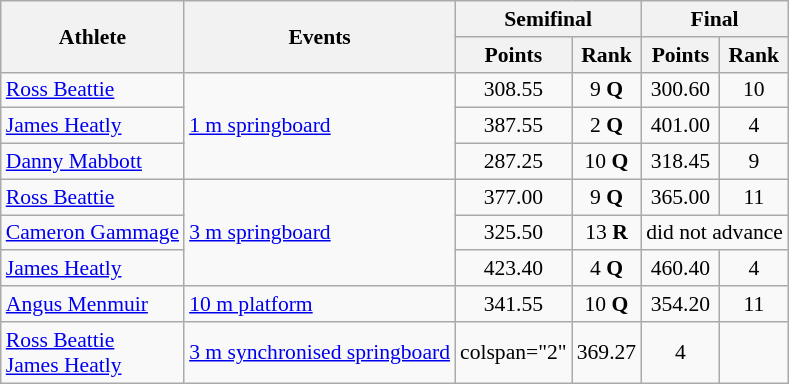<table class=wikitable style="font-size:90%">
<tr>
<th rowspan="2">Athlete</th>
<th rowspan="2">Events</th>
<th colspan="2">Semifinal</th>
<th colspan="2">Final</th>
</tr>
<tr>
<th>Points</th>
<th>Rank</th>
<th>Points</th>
<th>Rank</th>
</tr>
<tr align=center>
<td align=left><a href='#'>Ross Beattie</a></td>
<td align=left rowspan=3><a href='#'>1 m springboard</a></td>
<td>308.55</td>
<td>9 <strong>Q</strong></td>
<td>300.60</td>
<td>10</td>
</tr>
<tr align=center>
<td align=left><a href='#'>James Heatly</a></td>
<td>387.55</td>
<td>2 <strong>Q</strong></td>
<td>401.00</td>
<td>4</td>
</tr>
<tr align=center>
<td align=left><a href='#'>Danny Mabbott</a></td>
<td>287.25</td>
<td>10 <strong>Q</strong></td>
<td>318.45</td>
<td>9</td>
</tr>
<tr align=center>
<td align=left><a href='#'>Ross Beattie</a></td>
<td align=left rowspan=3><a href='#'>3 m springboard</a></td>
<td>377.00</td>
<td>9 <strong>Q</strong></td>
<td>365.00</td>
<td>11</td>
</tr>
<tr align=center>
<td align=left><a href='#'>Cameron Gammage</a></td>
<td>325.50</td>
<td>13 <strong>R</strong></td>
<td colspan="2">did not advance</td>
</tr>
<tr align=center>
<td align=left><a href='#'>James Heatly</a></td>
<td>423.40</td>
<td>4 <strong>Q</strong></td>
<td>460.40</td>
<td>4</td>
</tr>
<tr align=center>
<td align=left><a href='#'>Angus Menmuir</a></td>
<td align=left><a href='#'>10 m platform</a></td>
<td>341.55</td>
<td>10 <strong>Q</strong></td>
<td>354.20</td>
<td>11</td>
</tr>
<tr align=center>
<td align=left><a href='#'>Ross Beattie</a><br><a href='#'>James Heatly</a></td>
<td align=left><a href='#'>3 m synchronised springboard</a></td>
<td>colspan="2" </td>
<td>369.27</td>
<td>4</td>
</tr>
</table>
